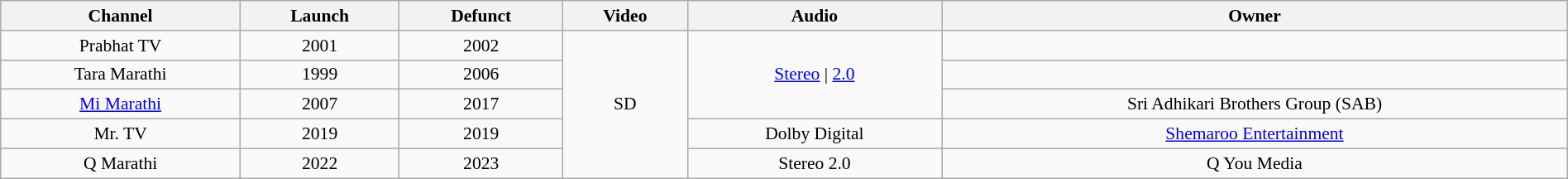<table class="wikitable sortable" style="border-collapse:collapse; font-size: 90%; text-align:center" width="100%">
<tr>
<th>Channel</th>
<th>Launch</th>
<th>Defunct</th>
<th>Video</th>
<th>Audio</th>
<th>Owner</th>
</tr>
<tr>
<td>Prabhat TV</td>
<td>2001</td>
<td>2002</td>
<td rowspan="5">SD</td>
<td rowspan="3"><a href='#'>Stereo</a> | <a href='#'>2.0</a></td>
<td></td>
</tr>
<tr>
<td>Tara Marathi</td>
<td>1999</td>
<td>2006</td>
<td></td>
</tr>
<tr>
<td><a href='#'>Mi Marathi</a></td>
<td>2007</td>
<td>2017</td>
<td>Sri Adhikari Brothers Group (SAB)</td>
</tr>
<tr>
<td>Mr. TV</td>
<td>2019</td>
<td>2019</td>
<td>Dolby Digital</td>
<td><a href='#'>Shemaroo Entertainment</a></td>
</tr>
<tr>
<td>Q Marathi</td>
<td>2022</td>
<td>2023</td>
<td>Stereo 2.0</td>
<td>Q You Media</td>
</tr>
</table>
